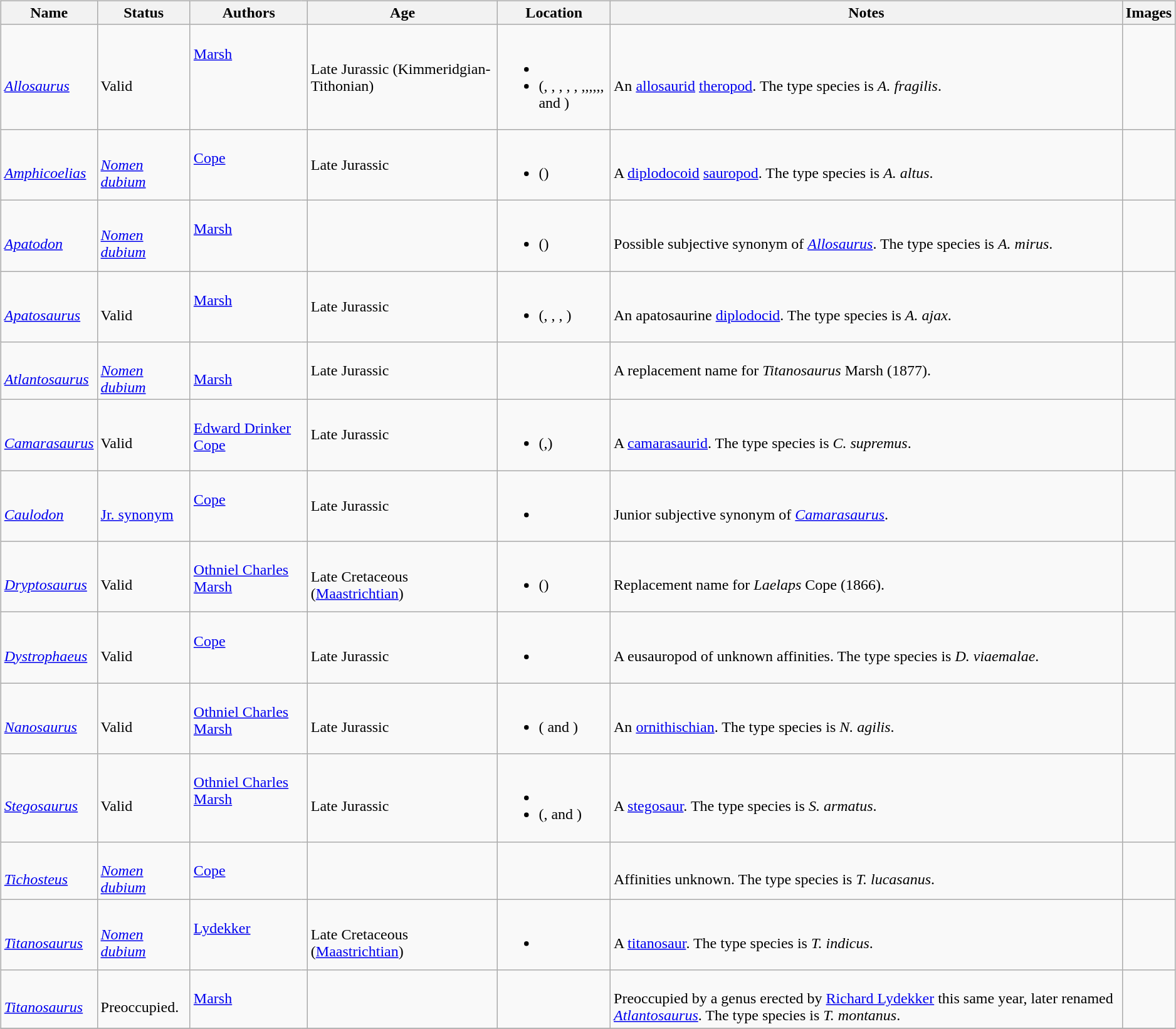<table border="0" style="background:transparent;" style="width: 100%">
<tr>
<td style="border:0px" valign="top"><br><table class="wikitable sortable" align="center" width="100%">
<tr>
<th>Name</th>
<th>Status</th>
<th colspan="2">Authors</th>
<th>Age</th>
<th>Location</th>
<th>Notes</th>
<th>Images</th>
</tr>
<tr>
<td><br><em><a href='#'>Allosaurus</a></em></td>
<td><br>Valid</td>
<td style="border-right:0px" valign="top"><br><a href='#'>Marsh</a></td>
<td style="border-left:0px" valign="top"></td>
<td>Late Jurassic (Kimmeridgian-Tithonian)</td>
<td><br><ul><li></li><li> (, , , , , ,,,,,, and )</li></ul></td>
<td><br>An <a href='#'>allosaurid</a> <a href='#'>theropod</a>. The type species is  <em>A. fragilis</em>.</td>
<td></td>
</tr>
<tr>
<td><br><em><a href='#'>Amphicoelias</a></em></td>
<td><br><em><a href='#'>Nomen dubium</a></em></td>
<td style="border-right:0px" valign="top"><br><a href='#'>Cope</a></td>
<td style="border-left:0px" valign="top"></td>
<td>Late Jurassic</td>
<td><br><ul><li> ()</li></ul></td>
<td><br>A <a href='#'>diplodocoid</a> <a href='#'>sauropod</a>. The type species is <em>A. altus</em>.</td>
<td></td>
</tr>
<tr>
<td><br><em><a href='#'>Apatodon</a></em></td>
<td><br><em><a href='#'>Nomen dubium</a></em></td>
<td style="border-right:0px" valign="top"><br><a href='#'>Marsh</a></td>
<td style="border-left:0px" valign="top"></td>
<td></td>
<td><br><ul><li> ()</li></ul></td>
<td><br>Possible subjective synonym of <em><a href='#'>Allosaurus</a></em>. The type species is <em>A. mirus</em>.</td>
<td></td>
</tr>
<tr>
<td><br><em><a href='#'>Apatosaurus</a></em></td>
<td><br>Valid</td>
<td style="border-right:0px" valign="top"><br><a href='#'>Marsh</a></td>
<td style="border-left:0px" valign="top"></td>
<td>Late Jurassic</td>
<td><br><ul><li> (,  , ,  )</li></ul></td>
<td><br>An apatosaurine <a href='#'>diplodocid</a>. The type species is <em>A. ajax</em>.</td>
<td></td>
</tr>
<tr>
<td><br><em><a href='#'>Atlantosaurus</a></em></td>
<td><br><em><a href='#'>Nomen dubium</a></em></td>
<td style="border-right:0px" ovalign="top"><br><a href='#'>Marsh</a></td>
<td style="border-left:0px" valign="top"></td>
<td>Late Jurassic</td>
<td><br></td>
<td>A replacement name for <em>Titanosaurus</em> Marsh (1877).</td>
<td></td>
</tr>
<tr>
<td><br><em><a href='#'>Camarasaurus</a></em></td>
<td><br>Valid</td>
<td style="border-right:0px" valign="top"><br><a href='#'>Edward Drinker Cope</a></td>
<td style="border-left:0px" valign="top"></td>
<td>Late Jurassic</td>
<td><br><ul><li> (,)</li></ul></td>
<td><br>A <a href='#'>camarasaurid</a>. The type species is <em>C. supremus</em>.</td>
<td></td>
</tr>
<tr>
<td><br><em><a href='#'>Caulodon</a></em></td>
<td><br><a href='#'>Jr. synonym</a></td>
<td style="border-right:0px" valign="top"><br><a href='#'>Cope</a></td>
<td style="border-left:0px" valign="top"></td>
<td>Late Jurassic</td>
<td><br><ul><li></li></ul></td>
<td><br>Junior subjective synonym of <em><a href='#'>Camarasaurus</a></em>.</td>
<td></td>
</tr>
<tr>
<td><br><em><a href='#'>Dryptosaurus</a></em></td>
<td><br>Valid</td>
<td style="border-right:0px" valign="top"><br><a href='#'>Othniel Charles Marsh</a></td>
<td style="border-left:0px" valign="top"></td>
<td><br>Late Cretaceous (<a href='#'>Maastrichtian</a>)</td>
<td><br><ul><li> ()</li></ul></td>
<td><br>Replacement name for <em>Laelaps</em> Cope (1866).</td>
<td></td>
</tr>
<tr>
<td><br><em><a href='#'>Dystrophaeus</a></em></td>
<td><br>Valid</td>
<td style="border-right:0px" valign="top"><br><a href='#'>Cope</a></td>
<td style="border-left:0px" valign="top"></td>
<td><br>Late Jurassic</td>
<td><br><ul><li></li></ul></td>
<td><br>A eusauropod of unknown affinities. The type species is <em>D. viaemalae</em>.</td>
<td></td>
</tr>
<tr>
<td><br><em><a href='#'>Nanosaurus</a></em></td>
<td><br>Valid</td>
<td style="border-right:0px" valign="top"><br><a href='#'>Othniel Charles Marsh</a></td>
<td style="border-left:0px" valign="top"></td>
<td><br>Late Jurassic</td>
<td><br><ul><li> ( and )</li></ul></td>
<td><br>An <a href='#'>ornithischian</a>. The type species is <em>N. agilis</em>.</td>
<td></td>
</tr>
<tr>
<td><br><em><a href='#'>Stegosaurus</a></em></td>
<td><br>Valid</td>
<td style="border-right:0px" valign="top"><br><a href='#'>Othniel Charles Marsh</a></td>
<td style="border-left:0px" valign="top"></td>
<td><br>Late Jurassic</td>
<td><br><ul><li></li><li> (,  and )</li></ul></td>
<td><br>A <a href='#'>stegosaur</a>. The type species is <em>S. armatus</em>.</td>
<td></td>
</tr>
<tr>
<td><br><em><a href='#'>Tichosteus</a></em></td>
<td><br><em><a href='#'>Nomen dubium</a></em></td>
<td style="border-right:0px" valign="top"><br><a href='#'>Cope</a></td>
<td style="border-left:0px" valign="top"></td>
<td></td>
<td><br></td>
<td><br>Affinities unknown. The type species is <em>T. lucasanus</em>.</td>
<td></td>
</tr>
<tr>
<td><br><em><a href='#'>Titanosaurus</a></em></td>
<td><br><em><a href='#'>Nomen dubium</a></em></td>
<td style="border-right:0px" valign="top"><br><a href='#'>Lydekker</a></td>
<td style="border-left:0px" valign="top"></td>
<td><br>Late Cretaceous (<a href='#'>Maastrichtian</a>)</td>
<td><br><ul><li></li></ul></td>
<td><br>A <a href='#'>titanosaur</a>. The type species is <em>T. indicus</em>.</td>
<td></td>
</tr>
<tr>
<td><br><em><a href='#'>Titanosaurus</a></em></td>
<td><br>Preoccupied.</td>
<td style="border-right:0px" valign="top"><br><a href='#'>Marsh</a></td>
<td style="border-left:0px" valign="top"></td>
<td></td>
<td></td>
<td><br>Preoccupied by a genus erected by <a href='#'>Richard Lydekker</a> this same year, later renamed <em><a href='#'>Atlantosaurus</a></em>. The type species is <em>T. montanus</em>.</td>
<td></td>
</tr>
<tr>
</tr>
</table>
</td>
<td style="border:0px" valign="top"></td>
<td style="border:0px" valign="top"></td>
</tr>
<tr>
</tr>
</table>
